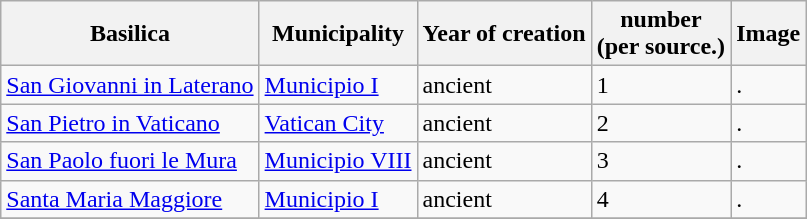<table class="wikitable sortable" style="text-align:left">
<tr>
<th !class="unsortable">Basilica</th>
<th>Municipality</th>
<th>Year of creation</th>
<th>number<br>(per source.)</th>
<th class="unsortable">Image</th>
</tr>
<tr>
<td><a href='#'>San Giovanni in Laterano</a></td>
<td><a href='#'>Municipio I</a></td>
<td>ancient</td>
<td>1</td>
<td>.</td>
</tr>
<tr>
<td><a href='#'>San Pietro in Vaticano</a></td>
<td><a href='#'>Vatican City</a></td>
<td>ancient</td>
<td>2</td>
<td> .</td>
</tr>
<tr>
<td><a href='#'>San Paolo fuori le Mura</a></td>
<td><a href='#'>Municipio VIII</a></td>
<td>ancient</td>
<td>3</td>
<td> .</td>
</tr>
<tr>
<td><a href='#'>Santa Maria Maggiore</a></td>
<td><a href='#'>Municipio I</a></td>
<td>ancient</td>
<td>4</td>
<td> .</td>
</tr>
<tr>
</tr>
</table>
